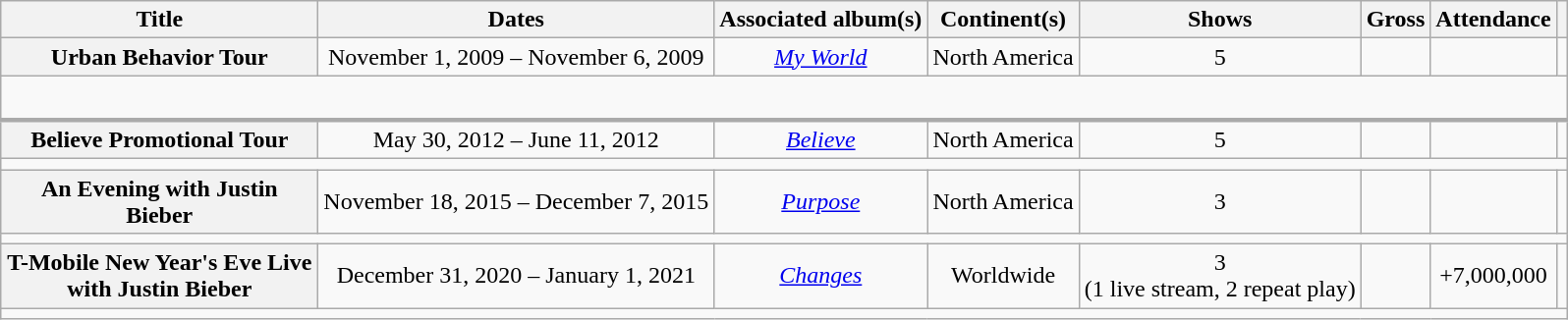<table class="wikitable sortable plainrowheaders" style="text-align:center;">
<tr>
<th scope="col" style="width:13em;">Title</th>
<th scope="col">Dates</th>
<th scope="col">Associated album(s)</th>
<th scope="col">Continent(s)</th>
<th scope="col">Shows</th>
<th scope="col">Gross</th>
<th scope="col">Attendance</th>
<th scope="col" class="unsortable"></th>
</tr>
<tr>
<th scope="row">Urban Behavior Tour</th>
<td>November 1, 2009 – November 6, 2009</td>
<td><em><a href='#'>My World</a></em></td>
<td>North America</td>
<td>5</td>
<td></td>
<td></td>
<td></td>
</tr>
<tr class="expand-child">
<td colspan="8" style="border-bottom-width:3px; padding:5px;"><br></td>
</tr>
<tr>
<th scope="row">Believe Promotional Tour</th>
<td>May 30, 2012 – June 11, 2012</td>
<td><em><a href='#'>Believe</a></em></td>
<td>North America</td>
<td>5</td>
<td></td>
<td></td>
<td></td>
</tr>
<tr class="expand-child">
<td colspan="8"></td>
</tr>
<tr>
<th scope="row">An Evening with Justin Bieber</th>
<td>November 18, 2015 – December 7, 2015</td>
<td><em><a href='#'>Purpose</a></em></td>
<td>North America</td>
<td>3</td>
<td></td>
<td></td>
<td></td>
</tr>
<tr class="expand-child">
<td colspan="8"></td>
</tr>
<tr>
<th scope="row">T-Mobile New Year's Eve Live with Justin Bieber</th>
<td>December 31, 2020 – January 1, 2021</td>
<td><em><a href='#'>Changes</a></em></td>
<td>Worldwide</td>
<td>3<br>(1 live stream, 2 repeat play)</td>
<td></td>
<td>+7,000,000</td>
<td></td>
</tr>
<tr class="expand-child">
<td colspan="8"></td>
</tr>
</table>
